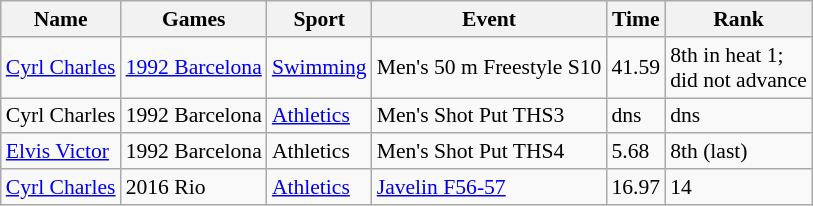<table class="wikitable sortable" style="font-size:90%">
<tr>
<th>Name</th>
<th>Games</th>
<th>Sport</th>
<th>Event</th>
<th>Time</th>
<th>Rank</th>
</tr>
<tr>
<td><a href='#'>Cyrl Charles</a></td>
<td><a href='#'>1992 Barcelona</a></td>
<td><a href='#'>Swimming</a></td>
<td>Men's 50 m Freestyle S10</td>
<td>41.59</td>
<td>8th in heat 1;<br> did not advance</td>
</tr>
<tr>
<td>Cyrl Charles</td>
<td>1992 Barcelona</td>
<td><a href='#'>Athletics</a></td>
<td>Men's Shot Put THS3</td>
<td>dns</td>
<td>dns</td>
</tr>
<tr>
<td><a href='#'>Elvis Victor</a></td>
<td>1992 Barcelona</td>
<td>Athletics</td>
<td>Men's Shot Put THS4</td>
<td>5.68</td>
<td>8th (last)</td>
</tr>
<tr>
<td><a href='#'>Cyrl Charles</a></td>
<td>2016 Rio</td>
<td><a href='#'>Athletics</a></td>
<td><a href='#'>Javelin F56-57</a></td>
<td>16.97</td>
<td>14</td>
</tr>
</table>
